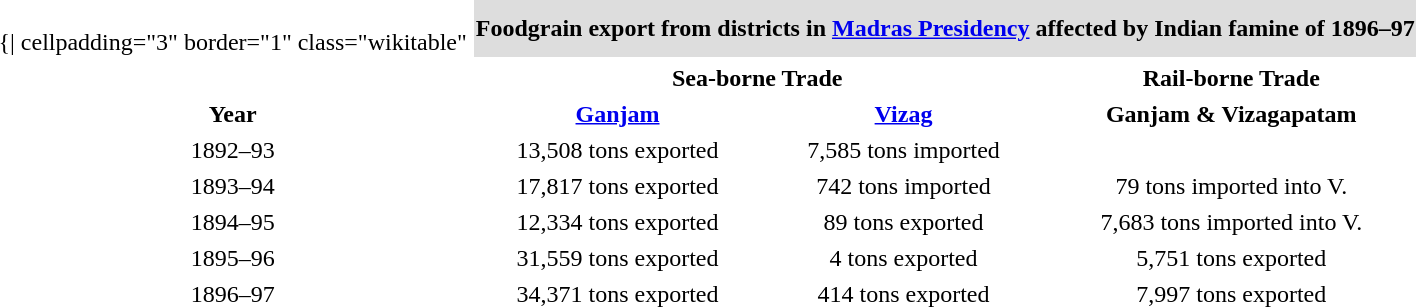<table cellspacing="4">
<tr>
<td valign="top"><br>	{| cellpadding="3" border="1"  class="wikitable"</td>
<th bgcolor="#DDDDDD" colspan="4">Foodgrain export from districts in <a href='#'>Madras Presidency</a> affected by Indian famine of 1896–97</th>
</tr>
<tr>
<th></th>
<th colspan="2">Sea-borne Trade</th>
<th>Rail-borne Trade</th>
</tr>
<tr>
<th>Year</th>
<th><a href='#'>Ganjam</a></th>
<th><a href='#'>Vizag</a></th>
<th>Ganjam & Vizagapatam</th>
</tr>
<tr>
<td align="center">1892–93</td>
<td align="center">13,508 tons exported</td>
<td align="center">7,585 tons imported</td>
<td></td>
</tr>
<tr>
<td align="center">1893–94</td>
<td align="center">17,817 tons exported</td>
<td align="center">742 tons imported</td>
<td align="center">79 tons imported into V.</td>
</tr>
<tr>
<td align="center">1894–95</td>
<td align="center">12,334 tons exported</td>
<td align="center">89 tons exported</td>
<td align="center">7,683 tons imported into V.</td>
</tr>
<tr>
<td align="center">1895–96</td>
<td align="center">31,559 tons exported</td>
<td align="center">4 tons exported</td>
<td align="center">5,751 tons exported</td>
</tr>
<tr>
<td align="center">1896–97</td>
<td align="center">34,371 tons exported</td>
<td align="center">414 tons exported</td>
<td align="center">7,997 tons exported</td>
</tr>
</table>
